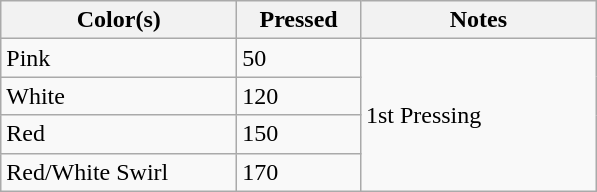<table class="wikitable">
<tr>
<th width="150px">Color(s)</th>
<th width="75px">Pressed</th>
<th width="150px">Notes</th>
</tr>
<tr>
<td>Pink</td>
<td>50</td>
<td rowspan="5">1st Pressing</td>
</tr>
<tr>
<td>White</td>
<td>120</td>
</tr>
<tr>
<td>Red</td>
<td>150</td>
</tr>
<tr>
<td>Red/White Swirl</td>
<td>170</td>
</tr>
</table>
